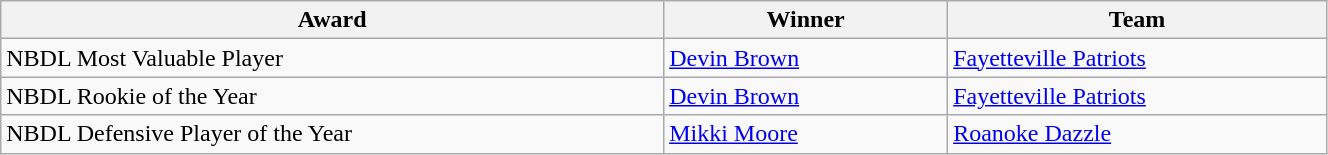<table class="wikitable" style="width: 70%">
<tr>
<th width=35%>Award</th>
<th width=15%>Winner</th>
<th width=20%>Team</th>
</tr>
<tr>
<td>NBDL Most Valuable Player</td>
<td><a href='#'>Devin Brown</a></td>
<td><a href='#'>Fayetteville Patriots</a></td>
</tr>
<tr>
<td>NBDL Rookie of the Year</td>
<td><a href='#'>Devin Brown</a></td>
<td><a href='#'>Fayetteville Patriots</a></td>
</tr>
<tr>
<td>NBDL Defensive Player of the Year</td>
<td><a href='#'>Mikki Moore</a></td>
<td><a href='#'>Roanoke Dazzle</a></td>
</tr>
</table>
